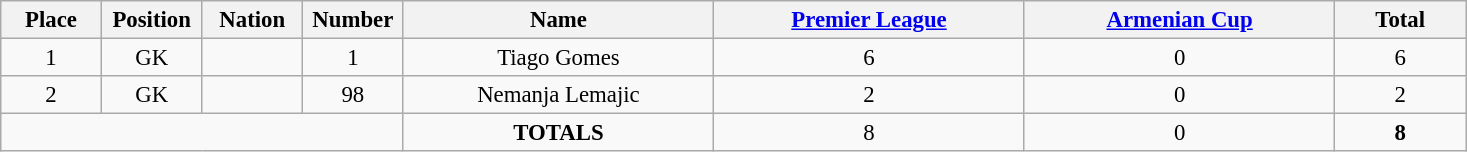<table class="wikitable" style="font-size: 95%; text-align: center;">
<tr>
<th width=60>Place</th>
<th width=60>Position</th>
<th width=60>Nation</th>
<th width=60>Number</th>
<th width=200>Name</th>
<th width=200><a href='#'>Premier League</a></th>
<th width=200><a href='#'>Armenian Cup</a></th>
<th width=80><strong>Total</strong></th>
</tr>
<tr>
<td>1</td>
<td>GK</td>
<td></td>
<td>1</td>
<td>Tiago Gomes</td>
<td>6</td>
<td>0</td>
<td>6</td>
</tr>
<tr>
<td>2</td>
<td>GK</td>
<td></td>
<td>98</td>
<td>Nemanja Lemajic</td>
<td>2</td>
<td>0</td>
<td>2</td>
</tr>
<tr>
<td colspan="4"></td>
<td><strong>TOTALS</strong></td>
<td>8</td>
<td>0</td>
<td><strong>8</strong></td>
</tr>
</table>
